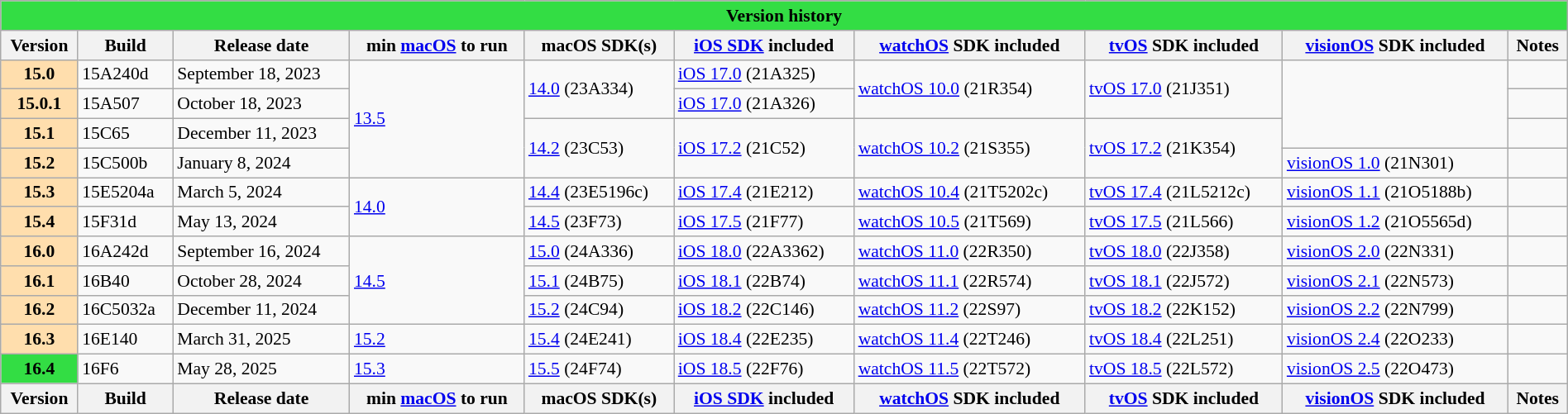<table class="wikitable collapsible" style="width:100%; font-size:90%;">
<tr>
<th style="background: #3d4; text-align:center;" colspan="10">Version history</th>
</tr>
<tr>
<th>Version</th>
<th>Build</th>
<th>Release date</th>
<th>min <a href='#'>macOS</a> to run</th>
<th>macOS SDK(s)</th>
<th><a href='#'>iOS SDK</a> included</th>
<th><a href='#'>watchOS</a> SDK included</th>
<th><a href='#'>tvOS</a> SDK included</th>
<th><a href='#'>visionOS</a> SDK included</th>
<th>Notes</th>
</tr>
<tr>
<th style="background:#ffdead; white-space:nowrap;">15.0</th>
<td>15A240d</td>
<td>September 18, 2023</td>
<td rowspan=4><a href='#'>13.5</a></td>
<td rowspan=2><a href='#'>14.0</a> (23A334)</td>
<td><a href='#'>iOS 17.0</a> (21A325)</td>
<td rowspan=2><a href='#'>watchOS 10.0</a> (21R354)</td>
<td rowspan=2><a href='#'>tvOS 17.0</a> (21J351)</td>
<td rowspan=3></td>
<td></td>
</tr>
<tr>
<th style="background:#ffdead; white-space:nowrap;">15.0.1</th>
<td>15A507</td>
<td>October 18, 2023</td>
<td><a href='#'>iOS 17.0</a> (21A326)</td>
<td></td>
</tr>
<tr>
<th style="background:#ffdead; white-space:nowrap;">15.1</th>
<td>15C65</td>
<td>December 11, 2023</td>
<td rowspan=2><a href='#'>14.2</a> (23C53)</td>
<td rowspan=2><a href='#'>iOS 17.2</a> (21C52)</td>
<td rowspan=2><a href='#'>watchOS 10.2</a> (21S355)</td>
<td rowspan=2><a href='#'>tvOS 17.2</a> (21K354)</td>
<td></td>
</tr>
<tr>
<th style="background:#ffdead; white-space:nowrap;">15.2</th>
<td>15C500b</td>
<td>January 8, 2024</td>
<td><a href='#'>visionOS 1.0</a> (21N301)</td>
<td></td>
</tr>
<tr>
<th style="background:#ffdead; white-space:nowrap;">15.3</th>
<td>15E5204a</td>
<td>March 5, 2024</td>
<td rowspan=2><a href='#'>14.0</a></td>
<td><a href='#'>14.4</a> (23E5196c)</td>
<td><a href='#'>iOS 17.4</a> (21E212)</td>
<td><a href='#'>watchOS 10.4</a> (21T5202c)</td>
<td><a href='#'>tvOS 17.4</a> (21L5212c)</td>
<td><a href='#'>visionOS 1.1</a> (21O5188b)</td>
<td></td>
</tr>
<tr>
<th style="background:#ffdead; white-space:nowrap;">15.4</th>
<td>15F31d</td>
<td>May 13, 2024</td>
<td><a href='#'>14.5</a> (23F73)</td>
<td><a href='#'>iOS 17.5</a> (21F77)</td>
<td><a href='#'>watchOS 10.5</a> (21T569)</td>
<td><a href='#'>tvOS 17.5</a> (21L566)</td>
<td><a href='#'>visionOS 1.2</a> (21O5565d)</td>
<td></td>
</tr>
<tr>
<th style="background:#ffdead; white-space:nowrap;">16.0</th>
<td>16A242d</td>
<td>September 16, 2024</td>
<td rowspan=3><a href='#'>14.5</a></td>
<td><a href='#'>15.0</a> (24A336)</td>
<td><a href='#'>iOS 18.0</a> (22A3362)</td>
<td><a href='#'>watchOS 11.0</a> (22R350)</td>
<td><a href='#'>tvOS 18.0</a> (22J358)</td>
<td><a href='#'>visionOS 2.0</a> (22N331)</td>
<td></td>
</tr>
<tr>
<th style="background:#ffdead; white-space:nowrap;">16.1</th>
<td>16B40</td>
<td>October 28, 2024</td>
<td><a href='#'>15.1</a> (24B75)</td>
<td><a href='#'>iOS 18.1</a> (22B74)</td>
<td><a href='#'>watchOS 11.1</a> (22R574)</td>
<td><a href='#'>tvOS 18.1</a> (22J572)</td>
<td><a href='#'>visionOS 2.1</a> (22N573)</td>
<td></td>
</tr>
<tr>
<th style="background:#ffdead; white-space:nowrap;">16.2</th>
<td>16C5032a</td>
<td>December 11, 2024</td>
<td><a href='#'>15.2</a> (24C94)</td>
<td><a href='#'>iOS 18.2</a> (22C146)</td>
<td><a href='#'>watchOS 11.2</a> (22S97)</td>
<td><a href='#'>tvOS 18.2</a> (22K152)</td>
<td><a href='#'>visionOS 2.2</a> (22N799)</td>
<td></td>
</tr>
<tr>
<th style="background:#ffdead; white-space:nowrap;">16.3</th>
<td>16E140</td>
<td>March 31, 2025</td>
<td><a href='#'>15.2</a></td>
<td><a href='#'>15.4</a> (24E241)</td>
<td><a href='#'>iOS 18.4</a> (22E235)</td>
<td><a href='#'>watchOS 11.4</a> (22T246)</td>
<td><a href='#'>tvOS 18.4</a> (22L251)</td>
<td><a href='#'>visionOS 2.4</a> (22O233)</td>
<td></td>
</tr>
<tr>
<th style="background:#3d4; white-space:nowrap;">16.4</th>
<td>16F6</td>
<td>May 28, 2025</td>
<td><a href='#'>15.3</a></td>
<td><a href='#'>15.5</a> (24F74)</td>
<td><a href='#'>iOS 18.5</a> (22F76)</td>
<td><a href='#'>watchOS 11.5</a> (22T572)</td>
<td><a href='#'>tvOS 18.5</a> (22L572)</td>
<td><a href='#'>visionOS 2.5</a> (22O473)</td>
<td></td>
</tr>
<tr class="sortbottom">
<th>Version</th>
<th>Build</th>
<th>Release date</th>
<th>min <a href='#'>macOS</a> to run</th>
<th>macOS SDK(s)</th>
<th><a href='#'>iOS SDK</a> included</th>
<th><a href='#'>watchOS</a> SDK included</th>
<th><a href='#'>tvOS</a> SDK included</th>
<th><a href='#'>visionOS</a> SDK included</th>
<th>Notes</th>
</tr>
</table>
